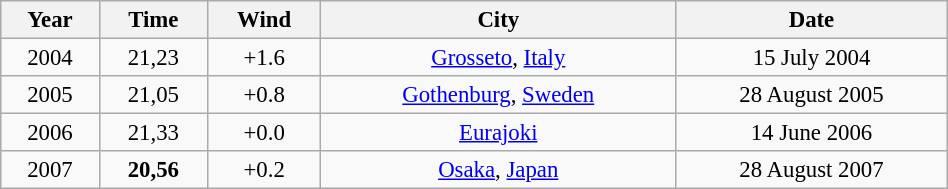<table class="wikitable" style=" text-align:center; font-size:95%;" width="50%">
<tr>
<th>Year</th>
<th>Time</th>
<th>Wind</th>
<th>City</th>
<th>Date</th>
</tr>
<tr>
<td>2004</td>
<td>21,23</td>
<td>+1.6</td>
<td><a href='#'>Grosseto</a>, <a href='#'>Italy</a></td>
<td>15 July 2004</td>
</tr>
<tr>
<td>2005</td>
<td>21,05</td>
<td>+0.8</td>
<td><a href='#'>Gothenburg</a>, <a href='#'>Sweden</a></td>
<td>28 August 2005</td>
</tr>
<tr>
<td>2006</td>
<td>21,33</td>
<td>+0.0</td>
<td><a href='#'>Eurajoki</a></td>
<td>14 June 2006</td>
</tr>
<tr>
<td>2007</td>
<td><strong>20,56</strong></td>
<td>+0.2</td>
<td><a href='#'>Osaka</a>, <a href='#'>Japan</a></td>
<td>28 August 2007</td>
</tr>
</table>
